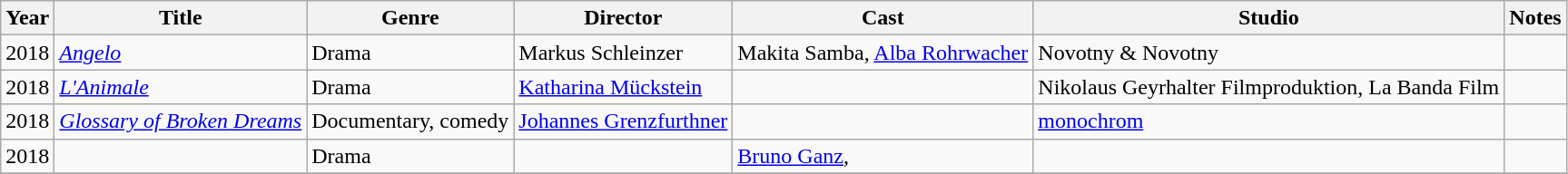<table class="wikitable">
<tr>
<th>Year</th>
<th>Title</th>
<th>Genre</th>
<th>Director</th>
<th>Cast</th>
<th>Studio</th>
<th>Notes</th>
</tr>
<tr>
<td>2018</td>
<td><em><a href='#'>Angelo</a></em></td>
<td>Drama</td>
<td>Markus Schleinzer</td>
<td>Makita Samba, <a href='#'>Alba Rohrwacher</a></td>
<td>Novotny & Novotny</td>
<td></td>
</tr>
<tr>
<td>2018</td>
<td><em><a href='#'>L'Animale</a></em></td>
<td>Drama</td>
<td><a href='#'>Katharina Mückstein</a></td>
<td></td>
<td>Nikolaus Geyrhalter Filmproduktion, La Banda Film</td>
<td></td>
</tr>
<tr>
<td>2018</td>
<td><em><a href='#'>Glossary of Broken Dreams</a></em></td>
<td>Documentary, comedy</td>
<td><a href='#'>Johannes Grenzfurthner</a></td>
<td></td>
<td><a href='#'>monochrom</a></td>
<td></td>
</tr>
<tr>
<td>2018</td>
<td><em></em></td>
<td>Drama</td>
<td></td>
<td><a href='#'>Bruno Ganz</a>, </td>
<td></td>
<td></td>
</tr>
<tr>
</tr>
</table>
